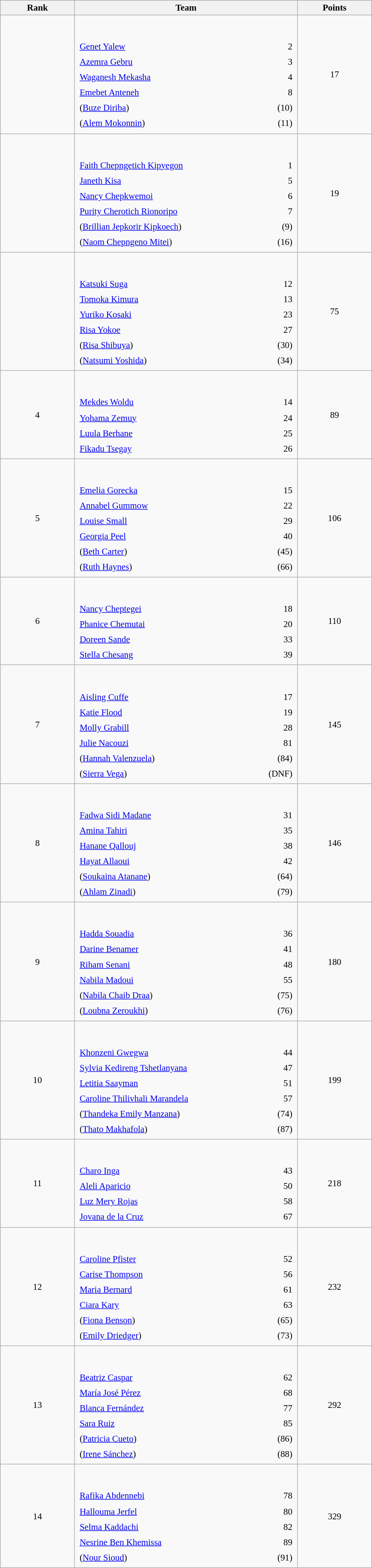<table class="wikitable sortable" style=" text-align:center; font-size:95%;" width="50%">
<tr>
<th width=10%>Rank</th>
<th width=30%>Team</th>
<th width=10%>Points</th>
</tr>
<tr>
<td align=center></td>
<td align=left> <br><br><table width=100%>
<tr>
<td align=left style="border:0"><a href='#'>Genet Yalew</a></td>
<td align=right style="border:0">2</td>
</tr>
<tr>
<td align=left style="border:0"><a href='#'>Azemra Gebru</a></td>
<td align=right style="border:0">3</td>
</tr>
<tr>
<td align=left style="border:0"><a href='#'>Waganesh Mekasha</a></td>
<td align=right style="border:0">4</td>
</tr>
<tr>
<td align=left style="border:0"><a href='#'>Emebet Anteneh</a></td>
<td align=right style="border:0">8</td>
</tr>
<tr>
<td align=left style="border:0">(<a href='#'>Buze Diriba</a>)</td>
<td align=right style="border:0">(10)</td>
</tr>
<tr>
<td align=left style="border:0">(<a href='#'>Alem Mokonnin</a>)</td>
<td align=right style="border:0">(11)</td>
</tr>
</table>
</td>
<td>17</td>
</tr>
<tr>
<td align=center></td>
<td align=left> <br><br><table width=100%>
<tr>
<td align=left style="border:0"><a href='#'>Faith Chepngetich Kipyegon</a></td>
<td align=right style="border:0">1</td>
</tr>
<tr>
<td align=left style="border:0"><a href='#'>Janeth Kisa</a></td>
<td align=right style="border:0">5</td>
</tr>
<tr>
<td align=left style="border:0"><a href='#'>Nancy Chepkwemoi</a></td>
<td align=right style="border:0">6</td>
</tr>
<tr>
<td align=left style="border:0"><a href='#'>Purity Cherotich Rionoripo</a></td>
<td align=right style="border:0">7</td>
</tr>
<tr>
<td align=left style="border:0">(<a href='#'>Brillian Jepkorir Kipkoech</a>)</td>
<td align=right style="border:0">(9)</td>
</tr>
<tr>
<td align=left style="border:0">(<a href='#'>Naom Chepngeno Mitei</a>)</td>
<td align=right style="border:0">(16)</td>
</tr>
</table>
</td>
<td>19</td>
</tr>
<tr>
<td align=center></td>
<td align=left> <br><br><table width=100%>
<tr>
<td align=left style="border:0"><a href='#'>Katsuki Suga</a></td>
<td align=right style="border:0">12</td>
</tr>
<tr>
<td align=left style="border:0"><a href='#'>Tomoka Kimura</a></td>
<td align=right style="border:0">13</td>
</tr>
<tr>
<td align=left style="border:0"><a href='#'>Yuriko Kosaki</a></td>
<td align=right style="border:0">23</td>
</tr>
<tr>
<td align=left style="border:0"><a href='#'>Risa Yokoe</a></td>
<td align=right style="border:0">27</td>
</tr>
<tr>
<td align=left style="border:0">(<a href='#'>Risa Shibuya</a>)</td>
<td align=right style="border:0">(30)</td>
</tr>
<tr>
<td align=left style="border:0">(<a href='#'>Natsumi Yoshida</a>)</td>
<td align=right style="border:0">(34)</td>
</tr>
</table>
</td>
<td>75</td>
</tr>
<tr>
<td align=center>4</td>
<td align=left> <br><br><table width=100%>
<tr>
<td align=left style="border:0"><a href='#'>Mekdes Woldu</a></td>
<td align=right style="border:0">14</td>
</tr>
<tr>
<td align=left style="border:0"><a href='#'>Yohama Zemuy</a></td>
<td align=right style="border:0">24</td>
</tr>
<tr>
<td align=left style="border:0"><a href='#'>Luula Berhane</a></td>
<td align=right style="border:0">25</td>
</tr>
<tr>
<td align=left style="border:0"><a href='#'>Fikadu Tsegay</a></td>
<td align=right style="border:0">26</td>
</tr>
</table>
</td>
<td>89</td>
</tr>
<tr>
<td align=center>5</td>
<td align=left> <br><br><table width=100%>
<tr>
<td align=left style="border:0"><a href='#'>Emelia Gorecka</a></td>
<td align=right style="border:0">15</td>
</tr>
<tr>
<td align=left style="border:0"><a href='#'>Annabel Gummow</a></td>
<td align=right style="border:0">22</td>
</tr>
<tr>
<td align=left style="border:0"><a href='#'>Louise Small</a></td>
<td align=right style="border:0">29</td>
</tr>
<tr>
<td align=left style="border:0"><a href='#'>Georgia Peel</a></td>
<td align=right style="border:0">40</td>
</tr>
<tr>
<td align=left style="border:0">(<a href='#'>Beth Carter</a>)</td>
<td align=right style="border:0">(45)</td>
</tr>
<tr>
<td align=left style="border:0">(<a href='#'>Ruth Haynes</a>)</td>
<td align=right style="border:0">(66)</td>
</tr>
</table>
</td>
<td>106</td>
</tr>
<tr>
<td align=center>6</td>
<td align=left> <br><br><table width=100%>
<tr>
<td align=left style="border:0"><a href='#'>Nancy Cheptegei</a></td>
<td align=right style="border:0">18</td>
</tr>
<tr>
<td align=left style="border:0"><a href='#'>Phanice Chemutai</a></td>
<td align=right style="border:0">20</td>
</tr>
<tr>
<td align=left style="border:0"><a href='#'>Doreen Sande</a></td>
<td align=right style="border:0">33</td>
</tr>
<tr>
<td align=left style="border:0"><a href='#'>Stella Chesang</a></td>
<td align=right style="border:0">39</td>
</tr>
</table>
</td>
<td>110</td>
</tr>
<tr>
<td align=center>7</td>
<td align=left> <br><br><table width=100%>
<tr>
<td align=left style="border:0"><a href='#'>Aisling Cuffe</a></td>
<td align=right style="border:0">17</td>
</tr>
<tr>
<td align=left style="border:0"><a href='#'>Katie Flood</a></td>
<td align=right style="border:0">19</td>
</tr>
<tr>
<td align=left style="border:0"><a href='#'>Molly Grabill</a></td>
<td align=right style="border:0">28</td>
</tr>
<tr>
<td align=left style="border:0"><a href='#'>Julie Nacouzi</a></td>
<td align=right style="border:0">81</td>
</tr>
<tr>
<td align=left style="border:0">(<a href='#'>Hannah Valenzuela</a>)</td>
<td align=right style="border:0">(84)</td>
</tr>
<tr>
<td align=left style="border:0">(<a href='#'>Sierra Vega</a>)</td>
<td align=right style="border:0">(DNF)</td>
</tr>
</table>
</td>
<td>145</td>
</tr>
<tr>
<td align=center>8</td>
<td align=left> <br><br><table width=100%>
<tr>
<td align=left style="border:0"><a href='#'>Fadwa Sidi Madane</a></td>
<td align=right style="border:0">31</td>
</tr>
<tr>
<td align=left style="border:0"><a href='#'>Amina Tahiri</a></td>
<td align=right style="border:0">35</td>
</tr>
<tr>
<td align=left style="border:0"><a href='#'>Hanane Qallouj</a></td>
<td align=right style="border:0">38</td>
</tr>
<tr>
<td align=left style="border:0"><a href='#'>Hayat Allaoui</a></td>
<td align=right style="border:0">42</td>
</tr>
<tr>
<td align=left style="border:0">(<a href='#'>Soukaina Atanane</a>)</td>
<td align=right style="border:0">(64)</td>
</tr>
<tr>
<td align=left style="border:0">(<a href='#'>Ahlam Zinadi</a>)</td>
<td align=right style="border:0">(79)</td>
</tr>
</table>
</td>
<td>146</td>
</tr>
<tr>
<td align=center>9</td>
<td align=left> <br><br><table width=100%>
<tr>
<td align=left style="border:0"><a href='#'>Hadda Souadia</a></td>
<td align=right style="border:0">36</td>
</tr>
<tr>
<td align=left style="border:0"><a href='#'>Darine Benamer</a></td>
<td align=right style="border:0">41</td>
</tr>
<tr>
<td align=left style="border:0"><a href='#'>Riham Senani</a></td>
<td align=right style="border:0">48</td>
</tr>
<tr>
<td align=left style="border:0"><a href='#'>Nabila Madoui</a></td>
<td align=right style="border:0">55</td>
</tr>
<tr>
<td align=left style="border:0">(<a href='#'>Nabila Chaib Draa</a>)</td>
<td align=right style="border:0">(75)</td>
</tr>
<tr>
<td align=left style="border:0">(<a href='#'>Loubna Zeroukhi</a>)</td>
<td align=right style="border:0">(76)</td>
</tr>
</table>
</td>
<td>180</td>
</tr>
<tr>
<td align=center>10</td>
<td align=left> <br><br><table width=100%>
<tr>
<td align=left style="border:0"><a href='#'>Khonzeni Gwegwa</a></td>
<td align=right style="border:0">44</td>
</tr>
<tr>
<td align=left style="border:0"><a href='#'>Sylvia Kedireng Tshetlanyana</a></td>
<td align=right style="border:0">47</td>
</tr>
<tr>
<td align=left style="border:0"><a href='#'>Letitia Saayman</a></td>
<td align=right style="border:0">51</td>
</tr>
<tr>
<td align=left style="border:0"><a href='#'>Caroline Thilivhali Marandela</a></td>
<td align=right style="border:0">57</td>
</tr>
<tr>
<td align=left style="border:0">(<a href='#'>Thandeka Emily Manzana</a>)</td>
<td align=right style="border:0">(74)</td>
</tr>
<tr>
<td align=left style="border:0">(<a href='#'>Thato Makhafola</a>)</td>
<td align=right style="border:0">(87)</td>
</tr>
</table>
</td>
<td>199</td>
</tr>
<tr>
<td align=center>11</td>
<td align=left> <br><br><table width=100%>
<tr>
<td align=left style="border:0"><a href='#'>Charo Inga</a></td>
<td align=right style="border:0">43</td>
</tr>
<tr>
<td align=left style="border:0"><a href='#'>Aleli Aparicio</a></td>
<td align=right style="border:0">50</td>
</tr>
<tr>
<td align=left style="border:0"><a href='#'>Luz Mery Rojas</a></td>
<td align=right style="border:0">58</td>
</tr>
<tr>
<td align=left style="border:0"><a href='#'>Jovana de la Cruz</a></td>
<td align=right style="border:0">67</td>
</tr>
</table>
</td>
<td>218</td>
</tr>
<tr>
<td align=center>12</td>
<td align=left> <br><br><table width=100%>
<tr>
<td align=left style="border:0"><a href='#'>Caroline Pfister</a></td>
<td align=right style="border:0">52</td>
</tr>
<tr>
<td align=left style="border:0"><a href='#'>Carise Thompson</a></td>
<td align=right style="border:0">56</td>
</tr>
<tr>
<td align=left style="border:0"><a href='#'>Maria Bernard</a></td>
<td align=right style="border:0">61</td>
</tr>
<tr>
<td align=left style="border:0"><a href='#'>Ciara Kary</a></td>
<td align=right style="border:0">63</td>
</tr>
<tr>
<td align=left style="border:0">(<a href='#'>Fiona Benson</a>)</td>
<td align=right style="border:0">(65)</td>
</tr>
<tr>
<td align=left style="border:0">(<a href='#'>Emily Driedger</a>)</td>
<td align=right style="border:0">(73)</td>
</tr>
</table>
</td>
<td>232</td>
</tr>
<tr>
<td align=center>13</td>
<td align=left> <br><br><table width=100%>
<tr>
<td align=left style="border:0"><a href='#'>Beatriz Caspar</a></td>
<td align=right style="border:0">62</td>
</tr>
<tr>
<td align=left style="border:0"><a href='#'>María José Pérez</a></td>
<td align=right style="border:0">68</td>
</tr>
<tr>
<td align=left style="border:0"><a href='#'>Blanca Fernández</a></td>
<td align=right style="border:0">77</td>
</tr>
<tr>
<td align=left style="border:0"><a href='#'>Sara Ruiz</a></td>
<td align=right style="border:0">85</td>
</tr>
<tr>
<td align=left style="border:0">(<a href='#'>Patricia Cueto</a>)</td>
<td align=right style="border:0">(86)</td>
</tr>
<tr>
<td align=left style="border:0">(<a href='#'>Irene Sánchez</a>)</td>
<td align=right style="border:0">(88)</td>
</tr>
</table>
</td>
<td>292</td>
</tr>
<tr>
<td align=center>14</td>
<td align=left> <br><br><table width=100%>
<tr>
<td align=left style="border:0"><a href='#'>Rafika Abdennebi</a></td>
<td align=right style="border:0">78</td>
</tr>
<tr>
<td align=left style="border:0"><a href='#'>Hallouma Jerfel</a></td>
<td align=right style="border:0">80</td>
</tr>
<tr>
<td align=left style="border:0"><a href='#'>Selma Kaddachi</a></td>
<td align=right style="border:0">82</td>
</tr>
<tr>
<td align=left style="border:0"><a href='#'>Nesrine Ben Khemissa</a></td>
<td align=right style="border:0">89</td>
</tr>
<tr>
<td align=left style="border:0">(<a href='#'>Nour Sioud</a>)</td>
<td align=right style="border:0">(91)</td>
</tr>
</table>
</td>
<td>329</td>
</tr>
</table>
